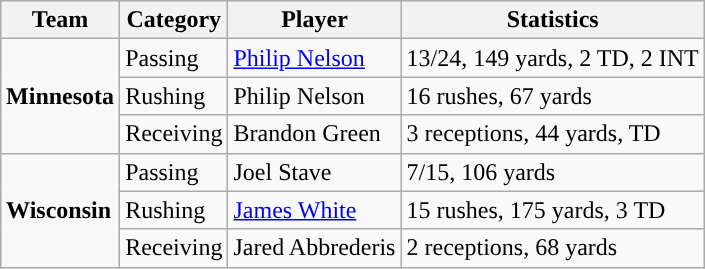<table class="wikitable" style="float: right;">
<tr>
<th>Team</th>
<th>Category</th>
<th>Player</th>
<th>Statistics</th>
</tr>
<tr>
<td rowspan=3><strong>Minnesota</strong></td>
<td>Passing</td>
<td><a href='#'>Philip Nelson</a></td>
<td>13/24, 149 yards, 2 TD, 2 INT</td>
</tr>
<tr>
<td>Rushing</td>
<td>Philip Nelson</td>
<td>16 rushes, 67 yards</td>
</tr>
<tr>
<td>Receiving</td>
<td>Brandon Green</td>
<td>3 receptions, 44 yards, TD</td>
</tr>
<tr>
<td rowspan=3><strong>Wisconsin</strong></td>
<td>Passing</td>
<td>Joel Stave</td>
<td>7/15, 106 yards</td>
</tr>
<tr>
<td>Rushing</td>
<td><a href='#'>James White</a></td>
<td>15 rushes, 175 yards, 3 TD</td>
</tr>
<tr>
<td>Receiving</td>
<td>Jared Abbrederis</td>
<td>2 receptions, 68 yards</td>
</tr>
</table>
